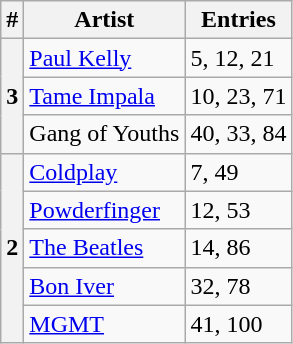<table class="wikitable sortable">
<tr>
<th>#</th>
<th>Artist</th>
<th>Entries</th>
</tr>
<tr>
<th rowspan="3">3</th>
<td><a href='#'>Paul Kelly</a></td>
<td>5, 12, 21</td>
</tr>
<tr>
<td><a href='#'>Tame Impala</a></td>
<td>10, 23, 71</td>
</tr>
<tr>
<td>Gang of Youths</td>
<td>40, 33, 84</td>
</tr>
<tr>
<th rowspan="5">2</th>
<td><a href='#'>Coldplay</a></td>
<td>7, 49</td>
</tr>
<tr>
<td><a href='#'>Powderfinger</a></td>
<td>12, 53</td>
</tr>
<tr>
<td><a href='#'>The Beatles</a></td>
<td>14, 86</td>
</tr>
<tr>
<td><a href='#'>Bon Iver</a></td>
<td>32, 78</td>
</tr>
<tr>
<td><a href='#'>MGMT</a></td>
<td>41, 100</td>
</tr>
</table>
